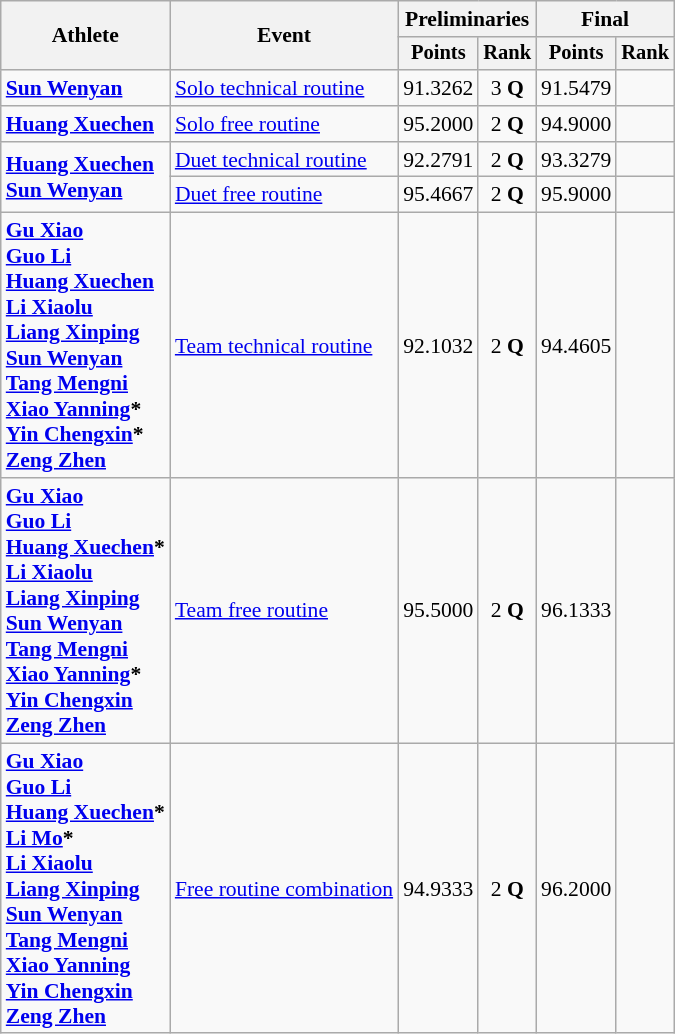<table class=wikitable style="font-size:90%">
<tr>
<th rowspan="2">Athlete</th>
<th rowspan="2">Event</th>
<th colspan="2">Preliminaries</th>
<th colspan="2">Final</th>
</tr>
<tr style="font-size:95%">
<th>Points</th>
<th>Rank</th>
<th>Points</th>
<th>Rank</th>
</tr>
<tr align=center>
<td align=left><strong><a href='#'>Sun Wenyan</a></strong></td>
<td align=left><a href='#'>Solo technical routine</a></td>
<td>91.3262</td>
<td>3 <strong>Q</strong></td>
<td>91.5479</td>
<td></td>
</tr>
<tr align=center>
<td align=left><strong><a href='#'>Huang Xuechen</a></strong></td>
<td align=left><a href='#'>Solo free routine</a></td>
<td>95.2000</td>
<td>2 <strong>Q</strong></td>
<td>94.9000</td>
<td></td>
</tr>
<tr align=center>
<td align=left rowspan=2><strong><a href='#'>Huang Xuechen</a><br><a href='#'>Sun Wenyan</a></strong></td>
<td align=left><a href='#'>Duet technical routine</a></td>
<td>92.2791</td>
<td>2 <strong>Q</strong></td>
<td>93.3279</td>
<td></td>
</tr>
<tr align=center>
<td align=left><a href='#'>Duet free routine</a></td>
<td>95.4667</td>
<td>2 <strong>Q</strong></td>
<td>95.9000</td>
<td></td>
</tr>
<tr align=center>
<td align=left><strong><a href='#'>Gu Xiao</a><br><a href='#'>Guo Li</a><br><a href='#'>Huang Xuechen</a><br><a href='#'>Li Xiaolu</a><br><a href='#'>Liang Xinping</a><br><a href='#'>Sun Wenyan</a><br><a href='#'>Tang Mengni</a><br><a href='#'>Xiao Yanning</a>*<br><a href='#'>Yin Chengxin</a>*<br><a href='#'>Zeng Zhen</a></strong></td>
<td align=left><a href='#'>Team technical routine</a></td>
<td>92.1032</td>
<td>2 <strong>Q</strong></td>
<td>94.4605</td>
<td></td>
</tr>
<tr align=center>
<td align=left><strong><a href='#'>Gu Xiao</a><br><a href='#'>Guo Li</a><br><a href='#'>Huang Xuechen</a>*<br><a href='#'>Li Xiaolu</a><br><a href='#'>Liang Xinping</a><br><a href='#'>Sun Wenyan</a><br><a href='#'>Tang Mengni</a><br><a href='#'>Xiao Yanning</a>*<br><a href='#'>Yin Chengxin</a><br><a href='#'>Zeng Zhen</a></strong></td>
<td align=left><a href='#'>Team free routine</a></td>
<td>95.5000</td>
<td>2 <strong>Q</strong></td>
<td>96.1333</td>
<td></td>
</tr>
<tr align=center>
<td align=left><strong><a href='#'>Gu Xiao</a><br><a href='#'>Guo Li</a><br><a href='#'>Huang Xuechen</a>*<br><a href='#'>Li Mo</a>*<br><a href='#'>Li Xiaolu</a><br><a href='#'>Liang Xinping</a><br><a href='#'>Sun Wenyan</a><br><a href='#'>Tang Mengni</a><br><a href='#'>Xiao Yanning</a><br><a href='#'>Yin Chengxin</a><br><a href='#'>Zeng Zhen</a></strong></td>
<td align=left><a href='#'>Free routine combination</a></td>
<td>94.9333</td>
<td>2 <strong>Q</strong></td>
<td>96.2000</td>
<td></td>
</tr>
</table>
